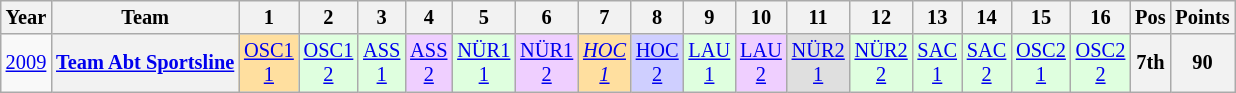<table class="wikitable" style="text-align:center; font-size:85%">
<tr>
<th>Year</th>
<th>Team</th>
<th>1</th>
<th>2</th>
<th>3</th>
<th>4</th>
<th>5</th>
<th>6</th>
<th>7</th>
<th>8</th>
<th>9</th>
<th>10</th>
<th>11</th>
<th>12</th>
<th>13</th>
<th>14</th>
<th>15</th>
<th>16</th>
<th>Pos</th>
<th>Points</th>
</tr>
<tr>
<td><a href='#'>2009</a></td>
<th nowrap><a href='#'>Team Abt Sportsline</a></th>
<td style="background:#FFDF9F;"><a href='#'>OSC1<br>1</a><br></td>
<td style="background:#DFFFDF;"><a href='#'>OSC1<br>2</a><br></td>
<td style="background:#DFFFDF;"><a href='#'>ASS<br>1</a><br></td>
<td style="background:#EFCFFF;"><a href='#'>ASS<br>2</a><br></td>
<td style="background:#DFFFDF;"><a href='#'>NÜR1<br>1</a><br></td>
<td style="background:#EFCFFF;"><a href='#'>NÜR1<br>2</a><br></td>
<td style="background:#FFDF9F;"><em><a href='#'>HOC<br>1</a></em><br></td>
<td style="background:#CFCFFF;"><a href='#'>HOC<br>2</a><br></td>
<td style="background:#DFFFDF;"><a href='#'>LAU<br>1</a><br></td>
<td style="background:#EFCFFF;"><a href='#'>LAU<br>2</a><br></td>
<td style="background:#DFDFDF;"><a href='#'>NÜR2<br>1</a><br></td>
<td style="background:#DFFFDF;"><a href='#'>NÜR2<br>2</a><br></td>
<td style="background:#DFFFDF;"><a href='#'>SAC<br>1</a><br></td>
<td style="background:#DFFFDF;"><a href='#'>SAC<br>2</a><br></td>
<td style="background:#DFFFDF;"><a href='#'>OSC2<br>1</a><br></td>
<td style="background:#DFFFDF;"><a href='#'>OSC2<br>2</a><br></td>
<th>7th</th>
<th>90</th>
</tr>
</table>
